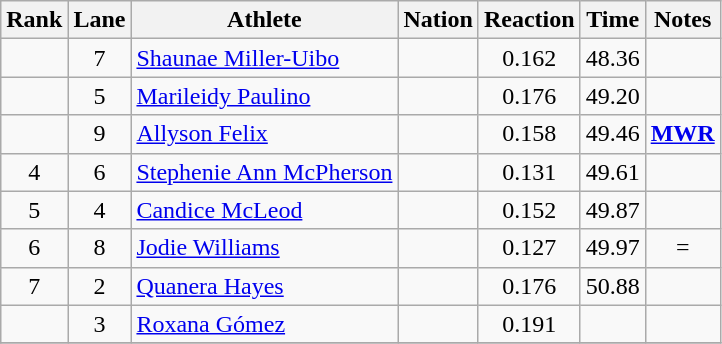<table class="wikitable sortable" style="text-align:center">
<tr>
<th>Rank</th>
<th>Lane</th>
<th>Athlete</th>
<th>Nation</th>
<th>Reaction</th>
<th>Time</th>
<th>Notes</th>
</tr>
<tr>
<td></td>
<td>7</td>
<td align="left"><a href='#'>Shaunae Miller-Uibo</a></td>
<td align="left"></td>
<td>0.162</td>
<td>48.36</td>
<td><strong></strong></td>
</tr>
<tr>
<td></td>
<td>5</td>
<td align="left"><a href='#'>Marileidy Paulino</a></td>
<td align="left"></td>
<td>0.176</td>
<td>49.20</td>
<td></td>
</tr>
<tr>
<td></td>
<td>9</td>
<td align="left"><a href='#'>Allyson Felix</a></td>
<td align="left"></td>
<td>0.158</td>
<td>49.46</td>
<td> <strong><a href='#'>MWR</a></strong></td>
</tr>
<tr>
<td>4</td>
<td>6</td>
<td align="left"><a href='#'>Stephenie Ann McPherson</a></td>
<td align="left"></td>
<td>0.131</td>
<td>49.61</td>
<td></td>
</tr>
<tr>
<td>5</td>
<td>4</td>
<td align="left"><a href='#'>Candice McLeod</a></td>
<td align="left"></td>
<td>0.152</td>
<td>49.87</td>
<td></td>
</tr>
<tr>
<td>6</td>
<td>8</td>
<td align="left"><a href='#'>Jodie Williams</a></td>
<td align="left"></td>
<td>0.127</td>
<td>49.97</td>
<td>=</td>
</tr>
<tr>
<td>7</td>
<td>2</td>
<td align="left"><a href='#'>Quanera Hayes</a></td>
<td align="left"></td>
<td>0.176</td>
<td>50.88</td>
<td></td>
</tr>
<tr>
<td></td>
<td>3</td>
<td align="left"><a href='#'>Roxana Gómez</a></td>
<td align="left"></td>
<td>0.191</td>
<td></td>
<td></td>
</tr>
<tr>
</tr>
</table>
